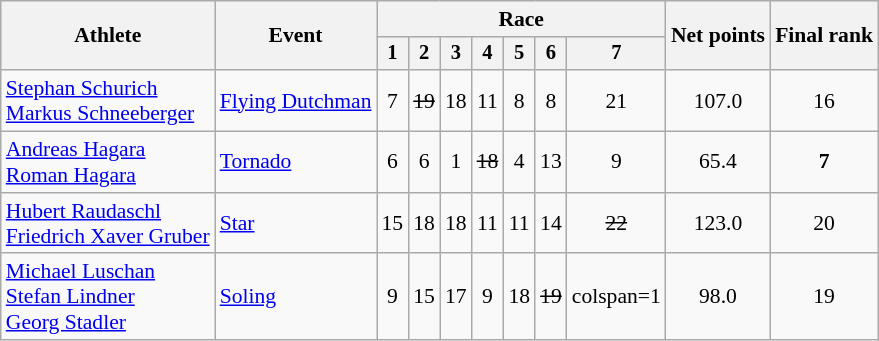<table class="wikitable" style="font-size:90%">
<tr>
<th rowspan="2">Athlete</th>
<th rowspan="2">Event</th>
<th colspan=7>Race</th>
<th rowspan=2>Net points</th>
<th rowspan=2>Final rank</th>
</tr>
<tr style="font-size:95%">
<th>1</th>
<th>2</th>
<th>3</th>
<th>4</th>
<th>5</th>
<th>6</th>
<th>7</th>
</tr>
<tr align=center>
<td align=left><a href='#'>Stephan Schurich</a><br><a href='#'>Markus Schneeberger</a></td>
<td align=left><a href='#'>Flying Dutchman</a></td>
<td>7</td>
<td><s>19</s></td>
<td>18</td>
<td>11</td>
<td>8</td>
<td>8</td>
<td>21</td>
<td>107.0</td>
<td>16</td>
</tr>
<tr align=center>
<td align=left><a href='#'>Andreas Hagara</a><br><a href='#'>Roman Hagara</a></td>
<td align=left><a href='#'>Tornado</a></td>
<td>6</td>
<td>6</td>
<td>1</td>
<td><s>18</s></td>
<td>4</td>
<td>13</td>
<td>9</td>
<td>65.4</td>
<td><strong>7</strong></td>
</tr>
<tr align=center>
<td align=left><a href='#'>Hubert Raudaschl</a><br><a href='#'>Friedrich Xaver Gruber</a></td>
<td align=left><a href='#'>Star</a></td>
<td>15</td>
<td>18</td>
<td>18</td>
<td>11</td>
<td>11</td>
<td>14</td>
<td><s>22</s></td>
<td>123.0</td>
<td>20</td>
</tr>
<tr align=center>
<td align=left><a href='#'>Michael Luschan</a><br><a href='#'>Stefan Lindner</a><br><a href='#'>Georg Stadler</a></td>
<td align=left><a href='#'>Soling</a></td>
<td>9</td>
<td>15</td>
<td>17</td>
<td>9</td>
<td>18</td>
<td><s>19</s></td>
<td>colspan=1 </td>
<td>98.0</td>
<td>19</td>
</tr>
</table>
